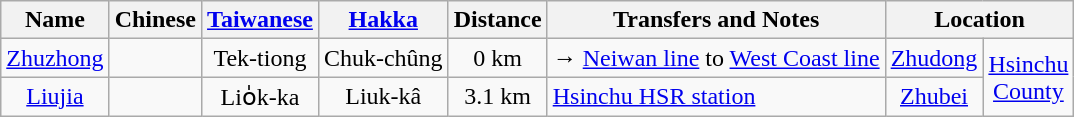<table class=wikitable style="text-align:center">
<tr>
<th>Name</th>
<th>Chinese</th>
<th><a href='#'>Taiwanese</a></th>
<th><a href='#'>Hakka</a></th>
<th>Distance</th>
<th>Transfers and Notes</th>
<th colspan=2>Location</th>
</tr>
<tr>
<td><a href='#'>Zhuzhong</a></td>
<td></td>
<td>Tek-tiong</td>
<td>Chuk-chûng</td>
<td>0 km</td>
<td align=left>→  <a href='#'>Neiwan line</a> to <a href='#'>West Coast line</a></td>
<td><a href='#'>Zhudong</a></td>
<td rowspan=2><a href='#'>Hsinchu<br>County</a></td>
</tr>
<tr>
<td><a href='#'>Liujia</a></td>
<td></td>
<td>Lio̍k-ka</td>
<td>Liuk-kâ</td>
<td>3.1 km</td>
<td align=left>  <a href='#'>Hsinchu HSR station</a></td>
<td><a href='#'>Zhubei</a></td>
</tr>
</table>
